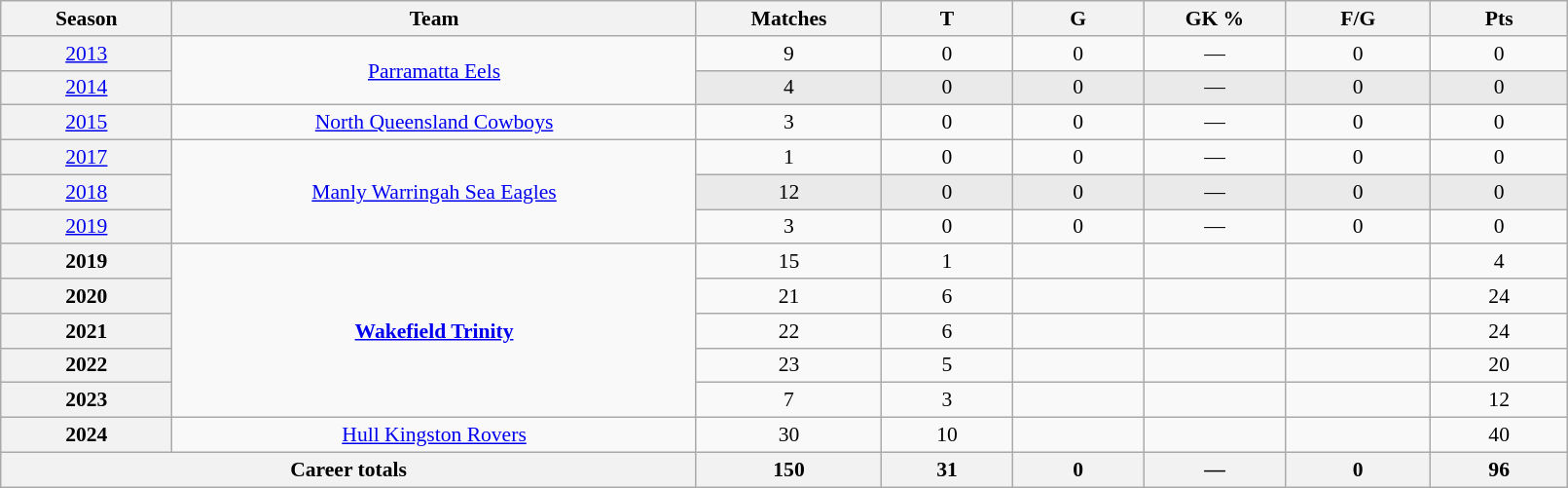<table class="wikitable sortable"  style="font-size:90%; text-align:center; width:85%;">
<tr>
<th width=2%>Season</th>
<th width=8%>Team</th>
<th width=2%>Matches</th>
<th width=2%>T</th>
<th width=2%>G</th>
<th width=2%>GK %</th>
<th width=2%>F/G</th>
<th width=2%>Pts</th>
</tr>
<tr>
<th scope="row" style="text-align:center; font-weight:normal"><a href='#'>2013</a></th>
<td rowspan="2" style="text-align:center;"> <a href='#'>Parramatta Eels</a></td>
<td>9</td>
<td>0</td>
<td>0</td>
<td>—</td>
<td>0</td>
<td>0</td>
</tr>
<tr style="background:#eaeaea;">
<th scope="row" style="text-align:center; font-weight:normal"><a href='#'>2014</a></th>
<td>4</td>
<td>0</td>
<td>0</td>
<td>—</td>
<td>0</td>
<td>0</td>
</tr>
<tr>
<th scope="row" style="text-align:center; font-weight:normal"><a href='#'>2015</a></th>
<td style="text-align:center;"> <a href='#'>North Queensland Cowboys</a></td>
<td>3</td>
<td>0</td>
<td>0</td>
<td>—</td>
<td>0</td>
<td>0</td>
</tr>
<tr>
<th scope="row" style="text-align:center; font-weight:normal"><a href='#'>2017</a></th>
<td rowspan="3" style="text-align:center;"> <a href='#'>Manly Warringah Sea Eagles</a></td>
<td>1</td>
<td>0</td>
<td>0</td>
<td>—</td>
<td>0</td>
<td>0</td>
</tr>
<tr style="background:#eaeaea;">
<th scope="row" style="text-align:center; font-weight:normal"><a href='#'>2018</a></th>
<td>12</td>
<td>0</td>
<td>0</td>
<td>—</td>
<td>0</td>
<td>0</td>
</tr>
<tr>
<th scope="row" style="text-align:center; font-weight:normal"><a href='#'>2019</a></th>
<td>3</td>
<td>0</td>
<td>0</td>
<td>—</td>
<td>0</td>
<td>0</td>
</tr>
<tr>
<th>2019</th>
<td rowspan="5"><strong><a href='#'>Wakefield Trinity</a></strong></td>
<td>15</td>
<td>1</td>
<td></td>
<td></td>
<td></td>
<td>4</td>
</tr>
<tr>
<th>2020</th>
<td>21</td>
<td>6</td>
<td></td>
<td></td>
<td></td>
<td>24</td>
</tr>
<tr>
<th>2021</th>
<td>22</td>
<td>6</td>
<td></td>
<td></td>
<td></td>
<td>24</td>
</tr>
<tr>
<th>2022</th>
<td>23</td>
<td>5</td>
<td></td>
<td></td>
<td></td>
<td>20</td>
</tr>
<tr>
<th>2023</th>
<td>7</td>
<td>3</td>
<td></td>
<td></td>
<td></td>
<td>12</td>
</tr>
<tr>
<th>2024</th>
<td> <a href='#'>Hull Kingston Rovers</a></td>
<td>30</td>
<td>10</td>
<td></td>
<td></td>
<td></td>
<td>40</td>
</tr>
<tr class="sortbottom">
<th colspan="2">Career totals</th>
<th>150</th>
<th>31</th>
<th>0</th>
<th>—</th>
<th>0</th>
<th>96</th>
</tr>
</table>
